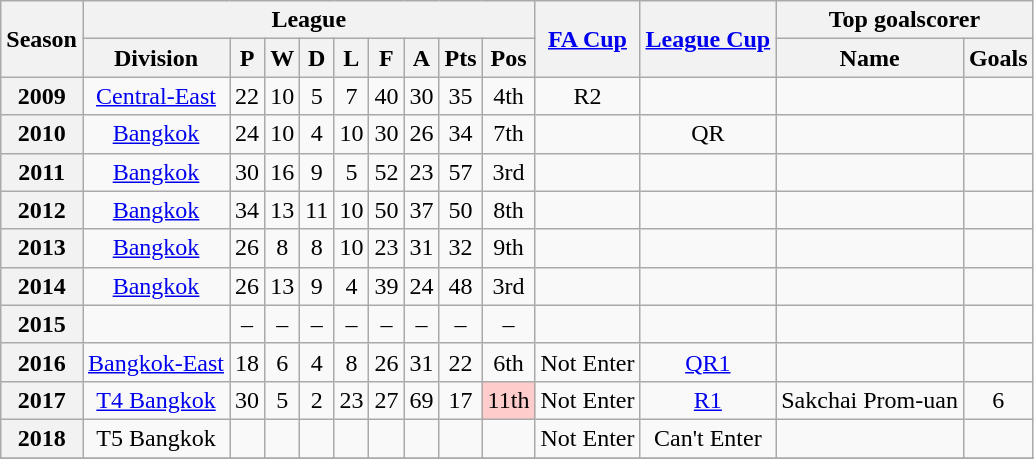<table class="wikitable" style="text-align: center">
<tr>
<th rowspan=2>Season</th>
<th colspan=9>League</th>
<th rowspan=2><a href='#'>FA Cup</a></th>
<th rowspan=2><a href='#'>League Cup</a></th>
<th colspan=2>Top goalscorer</th>
</tr>
<tr>
<th>Division</th>
<th>P</th>
<th>W</th>
<th>D</th>
<th>L</th>
<th>F</th>
<th>A</th>
<th>Pts</th>
<th>Pos</th>
<th>Name</th>
<th>Goals</th>
</tr>
<tr>
<th>2009</th>
<td><a href='#'>Central-East</a></td>
<td>22</td>
<td>10</td>
<td>5</td>
<td>7</td>
<td>40</td>
<td>30</td>
<td>35</td>
<td>4th</td>
<td>R2</td>
<td></td>
<td></td>
<td></td>
</tr>
<tr>
<th>2010</th>
<td><a href='#'>Bangkok</a></td>
<td>24</td>
<td>10</td>
<td>4</td>
<td>10</td>
<td>30</td>
<td>26</td>
<td>34</td>
<td>7th</td>
<td></td>
<td>QR</td>
<td></td>
<td></td>
</tr>
<tr>
<th>2011</th>
<td><a href='#'>Bangkok</a></td>
<td>30</td>
<td>16</td>
<td>9</td>
<td>5</td>
<td>52</td>
<td>23</td>
<td>57</td>
<td>3rd</td>
<td></td>
<td></td>
<td></td>
<td></td>
</tr>
<tr>
<th>2012</th>
<td><a href='#'>Bangkok</a></td>
<td>34</td>
<td>13</td>
<td>11</td>
<td>10</td>
<td>50</td>
<td>37</td>
<td>50</td>
<td>8th</td>
<td></td>
<td></td>
<td></td>
<td></td>
</tr>
<tr>
<th>2013</th>
<td><a href='#'>Bangkok</a></td>
<td>26</td>
<td>8</td>
<td>8</td>
<td>10</td>
<td>23</td>
<td>31</td>
<td>32</td>
<td>9th</td>
<td></td>
<td></td>
<td></td>
<td></td>
</tr>
<tr>
<th>2014</th>
<td><a href='#'>Bangkok</a></td>
<td>26</td>
<td>13</td>
<td>9</td>
<td>4</td>
<td>39</td>
<td>24</td>
<td>48</td>
<td>3rd</td>
<td></td>
<td></td>
<td></td>
<td></td>
</tr>
<tr>
<th>2015</th>
<td><strong></strong></td>
<td>–</td>
<td>–</td>
<td>–</td>
<td>–</td>
<td>–</td>
<td>–</td>
<td>–</td>
<td>–</td>
<td></td>
<td></td>
<td></td>
<td></td>
</tr>
<tr>
<th>2016</th>
<td><a href='#'>Bangkok-East</a></td>
<td>18</td>
<td>6</td>
<td>4</td>
<td>8</td>
<td>26</td>
<td>31</td>
<td>22</td>
<td>6th</td>
<td>Not Enter</td>
<td><a href='#'>QR1</a></td>
<td></td>
<td></td>
</tr>
<tr>
<th>2017</th>
<td><a href='#'>T4 Bangkok</a></td>
<td>30</td>
<td>5</td>
<td>2</td>
<td>23</td>
<td>27</td>
<td>69</td>
<td>17</td>
<td bgcolor="#FFCCCC">11th</td>
<td>Not Enter</td>
<td><a href='#'>R1</a></td>
<td>Sakchai Prom-uan</td>
<td>6</td>
</tr>
<tr>
<th>2018</th>
<td>T5 Bangkok</td>
<td></td>
<td></td>
<td></td>
<td></td>
<td></td>
<td></td>
<td></td>
<td></td>
<td>Not Enter</td>
<td>Can't Enter</td>
<td></td>
<td></td>
</tr>
<tr>
</tr>
</table>
